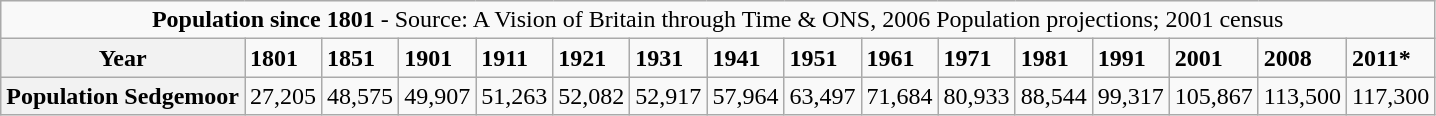<table class="wikitable" style="clear:both;">
<tr>
<td colspan="16" style="text-align:center;"><strong>Population since 1801</strong> - Source: A Vision of Britain through Time & ONS, 2006 Population projections; 2001 census</td>
</tr>
<tr>
<th>Year</th>
<td><strong>1801</strong></td>
<td><strong>1851</strong></td>
<td><strong>1901</strong></td>
<td><strong>1911</strong></td>
<td><strong>1921</strong></td>
<td><strong>1931</strong></td>
<td><strong>1941</strong></td>
<td><strong>1951</strong></td>
<td><strong>1961</strong></td>
<td><strong>1971</strong></td>
<td><strong>1981</strong></td>
<td><strong>1991</strong></td>
<td><strong>2001</strong></td>
<td><strong>2008</strong></td>
<td><strong>2011*</strong></td>
</tr>
<tr>
<th>Population Sedgemoor</th>
<td>27,205</td>
<td>48,575</td>
<td>49,907</td>
<td>51,263</td>
<td>52,082</td>
<td>52,917</td>
<td>57,964</td>
<td>63,497</td>
<td>71,684</td>
<td>80,933</td>
<td>88,544</td>
<td>99,317</td>
<td>105,867</td>
<td>113,500</td>
<td>117,300</td>
</tr>
</table>
